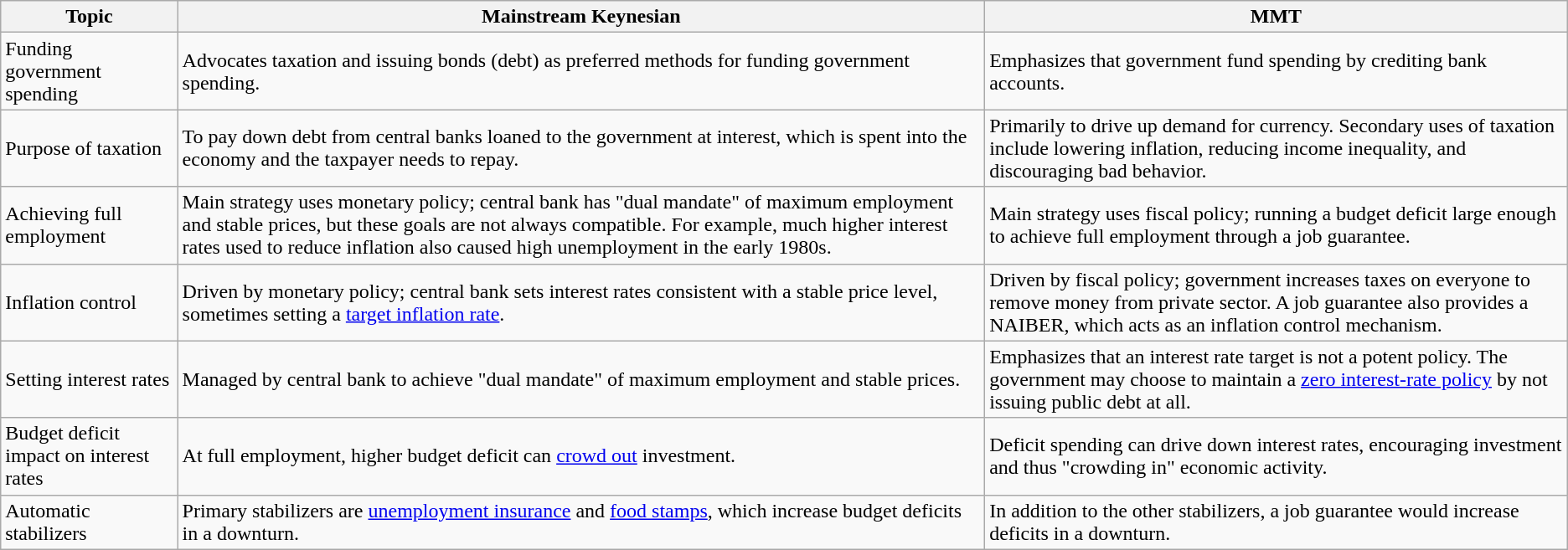<table class="wikitable">
<tr>
<th>Topic</th>
<th>Mainstream Keynesian</th>
<th>MMT</th>
</tr>
<tr>
<td>Funding government spending</td>
<td>Advocates taxation and issuing bonds (debt) as preferred methods for funding government spending.</td>
<td>Emphasizes that government fund spending by crediting bank accounts.</td>
</tr>
<tr>
<td>Purpose of taxation</td>
<td>To pay down debt from central banks loaned to the government at interest, which is spent into the economy and the taxpayer needs to repay.</td>
<td>Primarily to drive up demand for currency. Secondary uses of taxation include lowering inflation, reducing income inequality, and discouraging bad behavior.</td>
</tr>
<tr>
<td>Achieving full employment</td>
<td>Main strategy uses monetary policy; central bank has "dual mandate" of maximum employment and stable prices, but these goals are not always compatible. For example, much higher interest rates used to reduce inflation also caused high unemployment in the early 1980s.</td>
<td>Main strategy uses fiscal policy; running a budget deficit large enough to achieve full employment through a job guarantee.</td>
</tr>
<tr>
<td>Inflation control</td>
<td>Driven by monetary policy; central bank sets interest rates consistent with a stable price level, sometimes setting a <a href='#'>target inflation rate</a>.</td>
<td>Driven by fiscal policy; government increases taxes on everyone to remove money from private sector. A job guarantee also provides a NAIBER, which acts as an inflation control mechanism.</td>
</tr>
<tr>
<td>Setting interest rates</td>
<td>Managed by central bank to achieve "dual mandate" of maximum employment and stable prices.</td>
<td>Emphasizes that an interest rate target is not a potent policy. The government may choose to maintain a <a href='#'>zero interest-rate policy</a> by not issuing public debt at all.</td>
</tr>
<tr>
<td>Budget deficit impact on interest rates</td>
<td>At full employment, higher budget deficit can <a href='#'>crowd out</a> investment.</td>
<td>Deficit spending can drive down interest rates, encouraging investment and thus "crowding in" economic activity.</td>
</tr>
<tr>
<td>Automatic stabilizers</td>
<td>Primary stabilizers are <a href='#'>unemployment insurance</a> and <a href='#'>food stamps</a>, which increase budget deficits in a downturn.</td>
<td>In addition to the other stabilizers, a job guarantee would increase deficits in a downturn.</td>
</tr>
</table>
